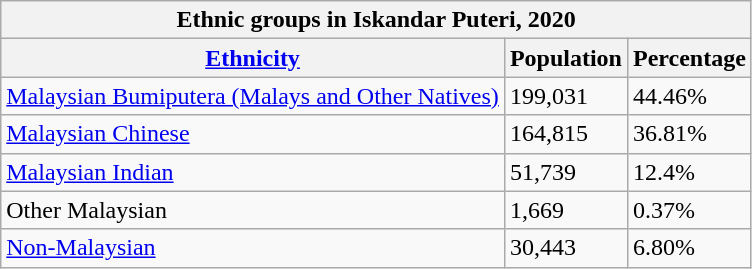<table class="wikitable">
<tr>
<th style="text-align:center;" colspan=3>Ethnic groups in Iskandar Puteri, 2020</th>
</tr>
<tr>
<th><a href='#'>Ethnicity</a></th>
<th>Population</th>
<th>Percentage</th>
</tr>
<tr>
<td><a href='#'>Malaysian Bumiputera (Malays and Other Natives)</a></td>
<td>199,031</td>
<td>44.46%</td>
</tr>
<tr>
<td><a href='#'>Malaysian Chinese</a></td>
<td>164,815</td>
<td>36.81%</td>
</tr>
<tr>
<td><a href='#'>Malaysian Indian</a></td>
<td>51,739</td>
<td>12.4%</td>
</tr>
<tr>
<td>Other Malaysian</td>
<td>1,669</td>
<td>0.37%</td>
</tr>
<tr>
<td><a href='#'>Non-Malaysian</a></td>
<td>30,443</td>
<td>6.80%</td>
</tr>
</table>
